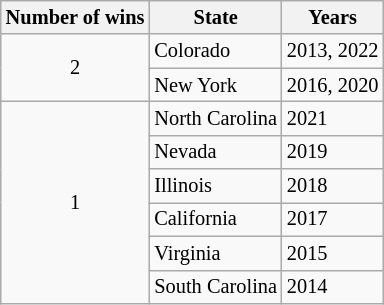<table class="wikitable sortable" style="font-size: 85%">
<tr>
<th scope="col">Number of wins</th>
<th scope="col">State</th>
<th scope="col">Years</th>
</tr>
<tr>
<td rowspan=2 style="text-align:center">2</td>
<td>Colorado</td>
<td>2013, 2022</td>
</tr>
<tr>
<td>New York</td>
<td>2016, 2020</td>
</tr>
<tr>
<td rowspan=7 style="text-align:center">1</td>
<td>North Carolina</td>
<td>2021</td>
</tr>
<tr>
<td>Nevada</td>
<td>2019</td>
</tr>
<tr>
<td>Illinois</td>
<td>2018</td>
</tr>
<tr>
<td>California</td>
<td>2017</td>
</tr>
<tr>
<td>Virginia</td>
<td>2015</td>
</tr>
<tr>
<td>South Carolina</td>
<td>2014</td>
</tr>
</table>
